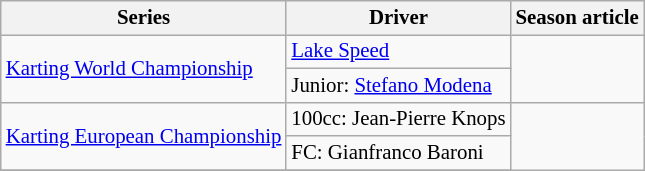<table class="wikitable" style="font-size: 87%;">
<tr>
<th>Series</th>
<th>Driver</th>
<th>Season article</th>
</tr>
<tr>
<td rowspan=2><a href='#'>Karting World Championship</a></td>
<td> <a href='#'>Lake Speed</a></td>
<td rowspan=2></td>
</tr>
<tr>
<td>Junior:  <a href='#'>Stefano Modena</a></td>
</tr>
<tr>
<td rowspan=2><a href='#'>Karting European Championship</a></td>
<td>100cc:  Jean-Pierre Knops</td>
</tr>
<tr>
<td>FC:  Gianfranco Baroni</td>
</tr>
<tr>
</tr>
</table>
